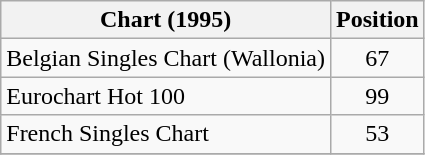<table class="wikitable sortable">
<tr>
<th>Chart (1995)</th>
<th>Position</th>
</tr>
<tr>
<td>Belgian Singles Chart (Wallonia)</td>
<td align="center">67</td>
</tr>
<tr>
<td>Eurochart Hot 100</td>
<td align="center">99</td>
</tr>
<tr>
<td>French Singles Chart</td>
<td align="center">53</td>
</tr>
<tr>
</tr>
</table>
